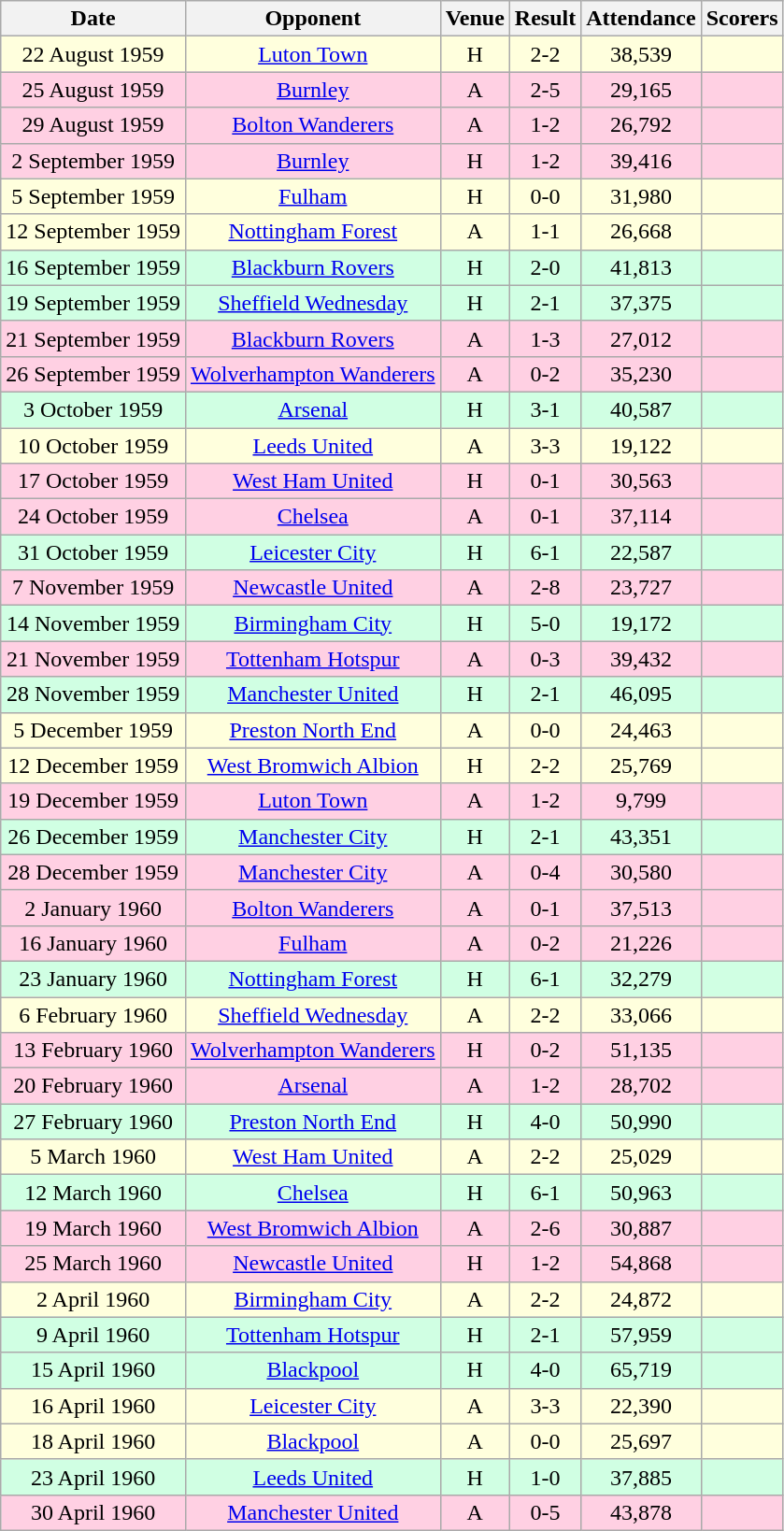<table class="wikitable sortable" style="font-size:100%; text-align:center">
<tr>
<th>Date</th>
<th>Opponent</th>
<th>Venue</th>
<th>Result</th>
<th>Attendance</th>
<th>Scorers</th>
</tr>
<tr style="background-color: #ffffdd;">
<td>22 August 1959</td>
<td><a href='#'>Luton Town</a></td>
<td>H</td>
<td>2-2</td>
<td>38,539</td>
<td></td>
</tr>
<tr style="background-color: #ffd0e3;">
<td>25 August 1959</td>
<td><a href='#'>Burnley</a></td>
<td>A</td>
<td>2-5</td>
<td>29,165</td>
<td></td>
</tr>
<tr style="background-color: #ffd0e3;">
<td>29 August 1959</td>
<td><a href='#'>Bolton Wanderers</a></td>
<td>A</td>
<td>1-2</td>
<td>26,792</td>
<td></td>
</tr>
<tr style="background-color: #ffd0e3;">
<td>2 September 1959</td>
<td><a href='#'>Burnley</a></td>
<td>H</td>
<td>1-2</td>
<td>39,416</td>
<td></td>
</tr>
<tr style="background-color: #ffffdd;">
<td>5 September 1959</td>
<td><a href='#'>Fulham</a></td>
<td>H</td>
<td>0-0</td>
<td>31,980</td>
<td></td>
</tr>
<tr style="background-color: #ffffdd;">
<td>12 September 1959</td>
<td><a href='#'>Nottingham Forest</a></td>
<td>A</td>
<td>1-1</td>
<td>26,668</td>
<td></td>
</tr>
<tr style="background-color: #d0ffe3;">
<td>16 September 1959</td>
<td><a href='#'>Blackburn Rovers</a></td>
<td>H</td>
<td>2-0</td>
<td>41,813</td>
<td></td>
</tr>
<tr style="background-color: #d0ffe3;">
<td>19 September 1959</td>
<td><a href='#'>Sheffield Wednesday</a></td>
<td>H</td>
<td>2-1</td>
<td>37,375</td>
<td></td>
</tr>
<tr style="background-color: #ffd0e3;">
<td>21 September 1959</td>
<td><a href='#'>Blackburn Rovers</a></td>
<td>A</td>
<td>1-3</td>
<td>27,012</td>
<td></td>
</tr>
<tr style="background-color: #ffd0e3;">
<td>26 September 1959</td>
<td><a href='#'>Wolverhampton Wanderers</a></td>
<td>A</td>
<td>0-2</td>
<td>35,230</td>
<td></td>
</tr>
<tr style="background-color: #d0ffe3;">
<td>3 October 1959</td>
<td><a href='#'>Arsenal</a></td>
<td>H</td>
<td>3-1</td>
<td>40,587</td>
<td></td>
</tr>
<tr style="background-color: #ffffdd;">
<td>10 October 1959</td>
<td><a href='#'>Leeds United</a></td>
<td>A</td>
<td>3-3</td>
<td>19,122</td>
<td></td>
</tr>
<tr style="background-color: #ffd0e3;">
<td>17 October 1959</td>
<td><a href='#'>West Ham United</a></td>
<td>H</td>
<td>0-1</td>
<td>30,563</td>
<td></td>
</tr>
<tr style="background-color: #ffd0e3;">
<td>24 October 1959</td>
<td><a href='#'>Chelsea</a></td>
<td>A</td>
<td>0-1</td>
<td>37,114</td>
<td></td>
</tr>
<tr style="background-color: #d0ffe3;">
<td>31 October 1959</td>
<td><a href='#'>Leicester City</a></td>
<td>H</td>
<td>6-1</td>
<td>22,587</td>
<td></td>
</tr>
<tr style="background-color: #ffd0e3;">
<td>7 November 1959</td>
<td><a href='#'>Newcastle United</a></td>
<td>A</td>
<td>2-8</td>
<td>23,727</td>
<td></td>
</tr>
<tr style="background-color: #d0ffe3;">
<td>14 November 1959</td>
<td><a href='#'>Birmingham City</a></td>
<td>H</td>
<td>5-0</td>
<td>19,172</td>
<td></td>
</tr>
<tr style="background-color: #ffd0e3;">
<td>21 November 1959</td>
<td><a href='#'>Tottenham Hotspur</a></td>
<td>A</td>
<td>0-3</td>
<td>39,432</td>
<td></td>
</tr>
<tr style="background-color: #d0ffe3;">
<td>28 November 1959</td>
<td><a href='#'>Manchester United</a></td>
<td>H</td>
<td>2-1</td>
<td>46,095</td>
<td></td>
</tr>
<tr style="background-color: #ffffdd;">
<td>5 December 1959</td>
<td><a href='#'>Preston North End</a></td>
<td>A</td>
<td>0-0</td>
<td>24,463</td>
<td></td>
</tr>
<tr style="background-color: #ffffdd;">
<td>12 December 1959</td>
<td><a href='#'>West Bromwich Albion</a></td>
<td>H</td>
<td>2-2</td>
<td>25,769</td>
<td></td>
</tr>
<tr style="background-color: #ffd0e3;">
<td>19 December 1959</td>
<td><a href='#'>Luton Town</a></td>
<td>A</td>
<td>1-2</td>
<td>9,799</td>
<td></td>
</tr>
<tr style="background-color: #d0ffe3;">
<td>26 December 1959</td>
<td><a href='#'>Manchester City</a></td>
<td>H</td>
<td>2-1</td>
<td>43,351</td>
<td></td>
</tr>
<tr style="background-color: #ffd0e3;">
<td>28 December 1959</td>
<td><a href='#'>Manchester City</a></td>
<td>A</td>
<td>0-4</td>
<td>30,580</td>
<td></td>
</tr>
<tr style="background-color: #ffd0e3;">
<td>2 January 1960</td>
<td><a href='#'>Bolton Wanderers</a></td>
<td>A</td>
<td>0-1</td>
<td>37,513</td>
<td></td>
</tr>
<tr style="background-color: #ffd0e3;">
<td>16 January 1960</td>
<td><a href='#'>Fulham</a></td>
<td>A</td>
<td>0-2</td>
<td>21,226</td>
<td></td>
</tr>
<tr style="background-color: #d0ffe3;">
<td>23 January 1960</td>
<td><a href='#'>Nottingham Forest</a></td>
<td>H</td>
<td>6-1</td>
<td>32,279</td>
<td></td>
</tr>
<tr style="background-color: #ffffdd;">
<td>6 February 1960</td>
<td><a href='#'>Sheffield Wednesday</a></td>
<td>A</td>
<td>2-2</td>
<td>33,066</td>
<td></td>
</tr>
<tr style="background-color: #ffd0e3;">
<td>13 February 1960</td>
<td><a href='#'>Wolverhampton Wanderers</a></td>
<td>H</td>
<td>0-2</td>
<td>51,135</td>
<td></td>
</tr>
<tr style="background-color: #ffd0e3;">
<td>20 February 1960</td>
<td><a href='#'>Arsenal</a></td>
<td>A</td>
<td>1-2</td>
<td>28,702</td>
<td></td>
</tr>
<tr style="background-color: #d0ffe3;">
<td>27 February 1960</td>
<td><a href='#'>Preston North End</a></td>
<td>H</td>
<td>4-0</td>
<td>50,990</td>
<td></td>
</tr>
<tr style="background-color: #ffffdd;">
<td>5 March 1960</td>
<td><a href='#'>West Ham United</a></td>
<td>A</td>
<td>2-2</td>
<td>25,029</td>
<td></td>
</tr>
<tr style="background-color: #d0ffe3;">
<td>12 March 1960</td>
<td><a href='#'>Chelsea</a></td>
<td>H</td>
<td>6-1</td>
<td>50,963</td>
<td></td>
</tr>
<tr style="background-color: #ffd0e3;">
<td>19 March 1960</td>
<td><a href='#'>West Bromwich Albion</a></td>
<td>A</td>
<td>2-6</td>
<td>30,887</td>
<td></td>
</tr>
<tr style="background-color: #ffd0e3;">
<td>25 March 1960</td>
<td><a href='#'>Newcastle United</a></td>
<td>H</td>
<td>1-2</td>
<td>54,868</td>
<td></td>
</tr>
<tr style="background-color: #ffffdd;">
<td>2 April 1960</td>
<td><a href='#'>Birmingham City</a></td>
<td>A</td>
<td>2-2</td>
<td>24,872</td>
<td></td>
</tr>
<tr style="background-color: #d0ffe3;">
<td>9 April 1960</td>
<td><a href='#'>Tottenham Hotspur</a></td>
<td>H</td>
<td>2-1</td>
<td>57,959</td>
<td></td>
</tr>
<tr style="background-color: #d0ffe3;">
<td>15 April 1960</td>
<td><a href='#'>Blackpool</a></td>
<td>H</td>
<td>4-0</td>
<td>65,719</td>
<td></td>
</tr>
<tr style="background-color: #ffffdd;">
<td>16 April 1960</td>
<td><a href='#'>Leicester City</a></td>
<td>A</td>
<td>3-3</td>
<td>22,390</td>
<td></td>
</tr>
<tr style="background-color: #ffffdd;">
<td>18 April 1960</td>
<td><a href='#'>Blackpool</a></td>
<td>A</td>
<td>0-0</td>
<td>25,697</td>
<td></td>
</tr>
<tr style="background-color: #d0ffe3;">
<td>23 April 1960</td>
<td><a href='#'>Leeds United</a></td>
<td>H</td>
<td>1-0</td>
<td>37,885</td>
<td></td>
</tr>
<tr style="background-color: #ffd0e3;">
<td>30 April 1960</td>
<td><a href='#'>Manchester United</a></td>
<td>A</td>
<td>0-5</td>
<td>43,878</td>
<td></td>
</tr>
</table>
